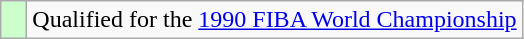<table class="wikitable">
<tr>
<td width=10px bgcolor="#ccffcc"></td>
<td>Qualified for the <a href='#'>1990 FIBA World Championship</a></td>
</tr>
</table>
